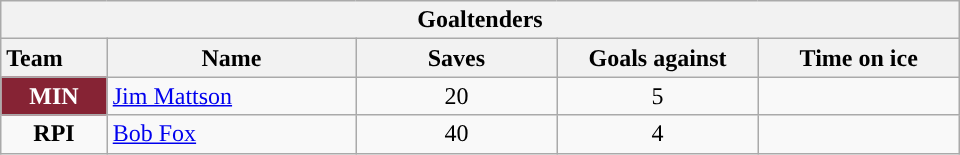<table class="wikitable" style="width:40em; text-align:right;">
<tr>
<th colspan=5>Goaltenders</th>
</tr>
<tr>
<th style="width:4em; text-align:left;">Team</th>
<th style="width:10em;">Name</th>
<th style="width:8em;">Saves</th>
<th style="width:8em;">Goals against</th>
<th style="width:8em;">Time on ice</th>
</tr>
<tr>
<td align=center style="color:white; background:#862334; "><strong>MIN</strong></td>
<td style="text-align:left;"><a href='#'>Jim Mattson</a></td>
<td align=center>20</td>
<td align=center>5</td>
<td align=center></td>
</tr>
<tr>
<td align=center><strong>RPI</strong></td>
<td style="text-align:left;"><a href='#'>Bob Fox</a></td>
<td align=center>40</td>
<td align=center>4</td>
<td align=center></td>
</tr>
</table>
